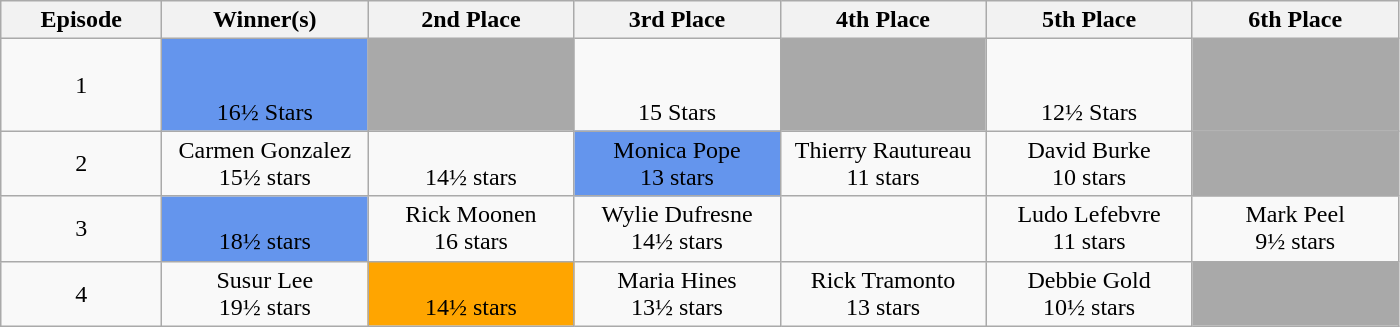<table class="wikitable" style="text-align:center" align="center">
<tr>
<th width="100">Episode</th>
<th width="130">Winner(s)</th>
<th width="130">2nd Place</th>
<th width="130">3rd Place</th>
<th width="130">4th Place</th>
<th width="130">5th Place</th>
<th width="130">6th Place</th>
</tr>
<tr>
<td>1</td>
<td style="background:cornflowerblue;"><br><br>16½ Stars</td>
<td bgcolor="darkgray" colspan=1></td>
<td><br><br>15 Stars</td>
<td bgcolor="darkgray" colspan=1></td>
<td><br><br>12½ Stars</td>
<td bgcolor="darkgray" colspan=1></td>
</tr>
<tr>
<td>2</td>
<td>Carmen Gonzalez<br>15½ stars</td>
<td><br>14½ stars</td>
<td style="background:cornflowerblue;">Monica Pope<br>13 stars</td>
<td>Thierry Rautureau<br>11 stars</td>
<td>David Burke<br>10 stars</td>
<td bgcolor="darkgray" colspan=1></td>
</tr>
<tr>
<td>3</td>
<td style="background:cornflowerblue;"><br>18½ stars</td>
<td>Rick Moonen<br>16 stars</td>
<td>Wylie Dufresne<br>14½ stars</td>
<td></td>
<td>Ludo Lefebvre<br>11 stars</td>
<td>Mark Peel<br>9½ stars</td>
</tr>
<tr>
<td>4</td>
<td>Susur Lee<br>19½ stars</td>
<td style="background:orange;"><br>14½ stars</td>
<td>Maria Hines<br>13½ stars</td>
<td>Rick Tramonto<br>13 stars</td>
<td>Debbie Gold<br>10½ stars</td>
<td bgcolor="darkgray" colspan=1></td>
</tr>
</table>
